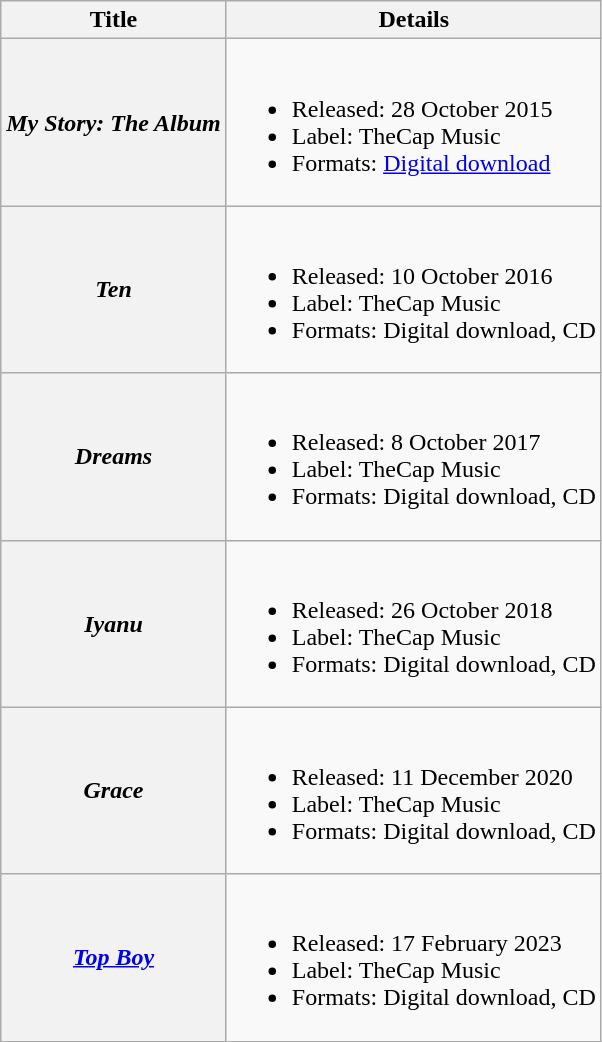<table class="wikitable plainrowheaders">
<tr>
<th scope="col">Title</th>
<th scope="col">Details</th>
</tr>
<tr>
<th scope="row"><em>My Story: The Album</em></th>
<td><br><ul><li>Released: 28 October 2015</li><li>Label: TheCap Music</li><li>Formats: <a href='#'>Digital download</a></li></ul></td>
</tr>
<tr>
<th scope="row"><em>Ten</em></th>
<td><br><ul><li>Released: 10 October 2016</li><li>Label: TheCap Music</li><li>Formats: Digital download, CD</li></ul></td>
</tr>
<tr>
<th scope="row"><em>Dreams</em></th>
<td><br><ul><li>Released: 8 October 2017</li><li>Label: TheCap Music</li><li>Formats: Digital download, CD</li></ul></td>
</tr>
<tr>
<th scope="row"><em>Iyanu</em></th>
<td><br><ul><li>Released: 26 October 2018</li><li>Label: TheCap Music</li><li>Formats: Digital download, CD</li></ul></td>
</tr>
<tr>
<th scope="row"><em>Grace</em></th>
<td><br><ul><li>Released: 11 December 2020</li><li>Label: TheCap Music</li><li>Formats: Digital download, CD</li></ul></td>
</tr>
<tr>
<th scope="row"><em><a href='#'>Top Boy</a></em></th>
<td><br><ul><li>Released: 17 February 2023</li><li>Label: TheCap Music</li><li>Formats: Digital download, CD</li></ul></td>
</tr>
</table>
